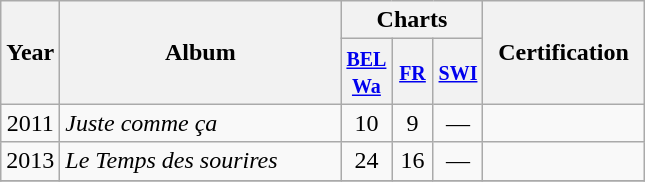<table class="wikitable">
<tr>
<th align="center" rowspan="2">Year</th>
<th align="center" rowspan="2" width="180">Album</th>
<th align="center" colspan="3">Charts</th>
<th align="center" rowspan="2" width="100">Certification</th>
</tr>
<tr>
<th width="20"><small><a href='#'>BEL <br>Wa</a></small><br></th>
<th width="20"><small><a href='#'>FR</a></small><br></th>
<th width="20"><small><a href='#'>SWI</a></small><br></th>
</tr>
<tr>
<td align="center">2011</td>
<td><em>Juste comme ça</em></td>
<td align="center">10</td>
<td align="center">9</td>
<td align="center">—</td>
<td align="center"></td>
</tr>
<tr>
<td align="center">2013</td>
<td><em>Le Temps des sourires</em></td>
<td align="center">24</td>
<td align="center">16</td>
<td align="center">—</td>
<td align="center"></td>
</tr>
<tr>
</tr>
</table>
